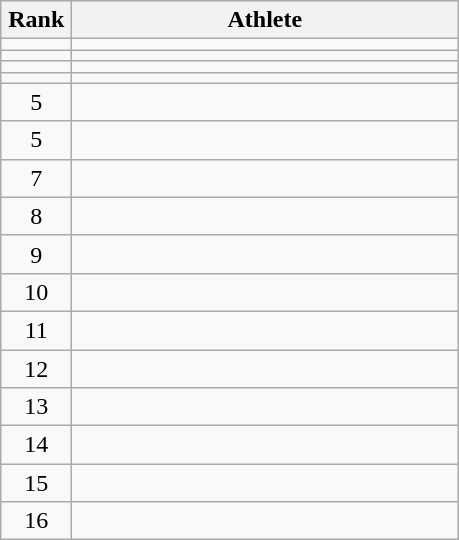<table class="wikitable" style="text-align: center;">
<tr>
<th width=40>Rank</th>
<th width=250>Athlete</th>
</tr>
<tr>
<td></td>
<td align="left"></td>
</tr>
<tr>
<td></td>
<td align="left"></td>
</tr>
<tr>
<td></td>
<td align="left"></td>
</tr>
<tr>
<td></td>
<td align="left"></td>
</tr>
<tr>
<td>5</td>
<td align="left"></td>
</tr>
<tr>
<td>5</td>
<td align="left"></td>
</tr>
<tr>
<td>7</td>
<td align="left"></td>
</tr>
<tr>
<td>8</td>
<td align="left"></td>
</tr>
<tr>
<td>9</td>
<td align="left"></td>
</tr>
<tr>
<td>10</td>
<td align="left"></td>
</tr>
<tr>
<td>11</td>
<td align="left"></td>
</tr>
<tr>
<td>12</td>
<td align="left"></td>
</tr>
<tr>
<td>13</td>
<td align="left"></td>
</tr>
<tr>
<td>14</td>
<td align="left"></td>
</tr>
<tr>
<td>15</td>
<td align="left"></td>
</tr>
<tr>
<td>16</td>
<td align="left"></td>
</tr>
</table>
